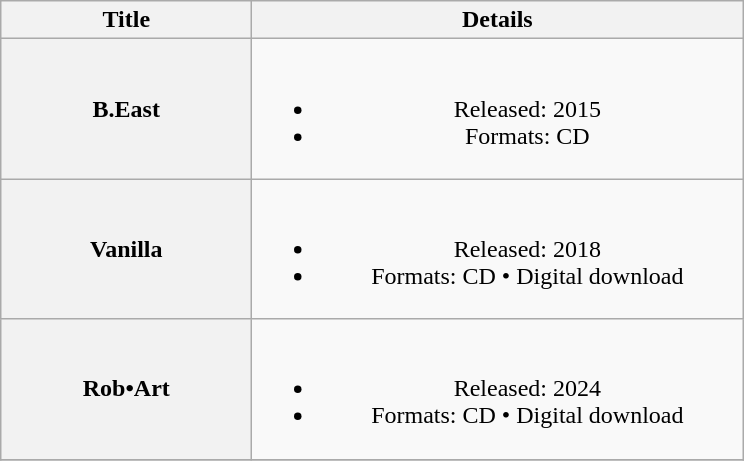<table class="wikitable sortable plainrowheaders" style="text-align:center">
<tr>
<th scope="col" style="width:10em">Title</th>
<th scope="col" style="width:20em">Details</th>
</tr>
<tr>
<th>B.East</th>
<td><br><ul><li>Released: 2015</li><li>Formats: CD</li></ul></td>
</tr>
<tr>
<th>Vanilla</th>
<td><br><ul><li>Released: 2018</li><li>Formats: CD • Digital download</li></ul></td>
</tr>
<tr>
<th>Rob•Art</th>
<td><br><ul><li>Released: 2024</li><li>Formats: CD • Digital download</li></ul></td>
</tr>
<tr>
</tr>
</table>
